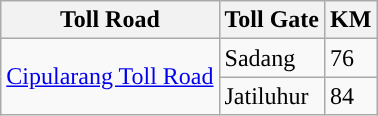<table class="wikitable">
<tr>
<th>Toll Road</th>
<th>Toll Gate</th>
<th>KM</th>
</tr>
<tr>
<td rowspan="2"><a href='#'>Cipularang Toll Road</a></td>
<td>Sadang</td>
<td>76</td>
</tr>
<tr>
<td>Jatiluhur</td>
<td>84</td>
</tr>
</table>
